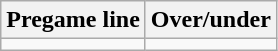<table class="wikitable">
<tr align="center">
<th style=>Pregame line</th>
<th style=>Over/under</th>
</tr>
<tr align="center">
<td></td>
<td></td>
</tr>
</table>
